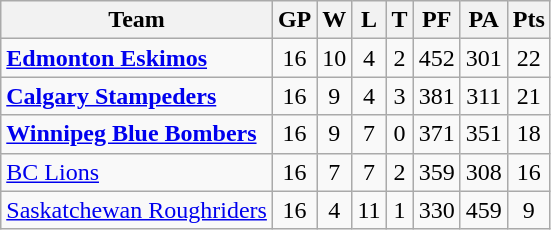<table class="wikitable">
<tr>
<th>Team</th>
<th>GP</th>
<th>W</th>
<th>L</th>
<th>T</th>
<th>PF</th>
<th>PA</th>
<th>Pts</th>
</tr>
<tr align="center">
<td align="left"><strong><a href='#'>Edmonton Eskimos</a></strong></td>
<td>16</td>
<td>10</td>
<td>4</td>
<td>2</td>
<td>452</td>
<td>301</td>
<td>22</td>
</tr>
<tr align="center">
<td align="left"><strong><a href='#'>Calgary Stampeders</a></strong></td>
<td>16</td>
<td>9</td>
<td>4</td>
<td>3</td>
<td>381</td>
<td>311</td>
<td>21</td>
</tr>
<tr align="center">
<td align="left"><strong><a href='#'>Winnipeg Blue Bombers</a></strong></td>
<td>16</td>
<td>9</td>
<td>7</td>
<td>0</td>
<td>371</td>
<td>351</td>
<td>18</td>
</tr>
<tr align="center">
<td align="left"><a href='#'>BC Lions</a></td>
<td>16</td>
<td>7</td>
<td>7</td>
<td>2</td>
<td>359</td>
<td>308</td>
<td>16</td>
</tr>
<tr align="center">
<td align="left"><a href='#'>Saskatchewan Roughriders</a></td>
<td>16</td>
<td>4</td>
<td>11</td>
<td>1</td>
<td>330</td>
<td>459</td>
<td>9</td>
</tr>
</table>
